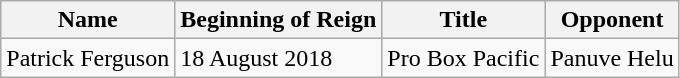<table class="wikitable">
<tr>
<th>Name</th>
<th>Beginning of Reign</th>
<th>Title</th>
<th>Opponent</th>
</tr>
<tr>
<td>Patrick Ferguson</td>
<td>18 August 2018</td>
<td>Pro Box Pacific</td>
<td>Panuve Helu</td>
</tr>
</table>
